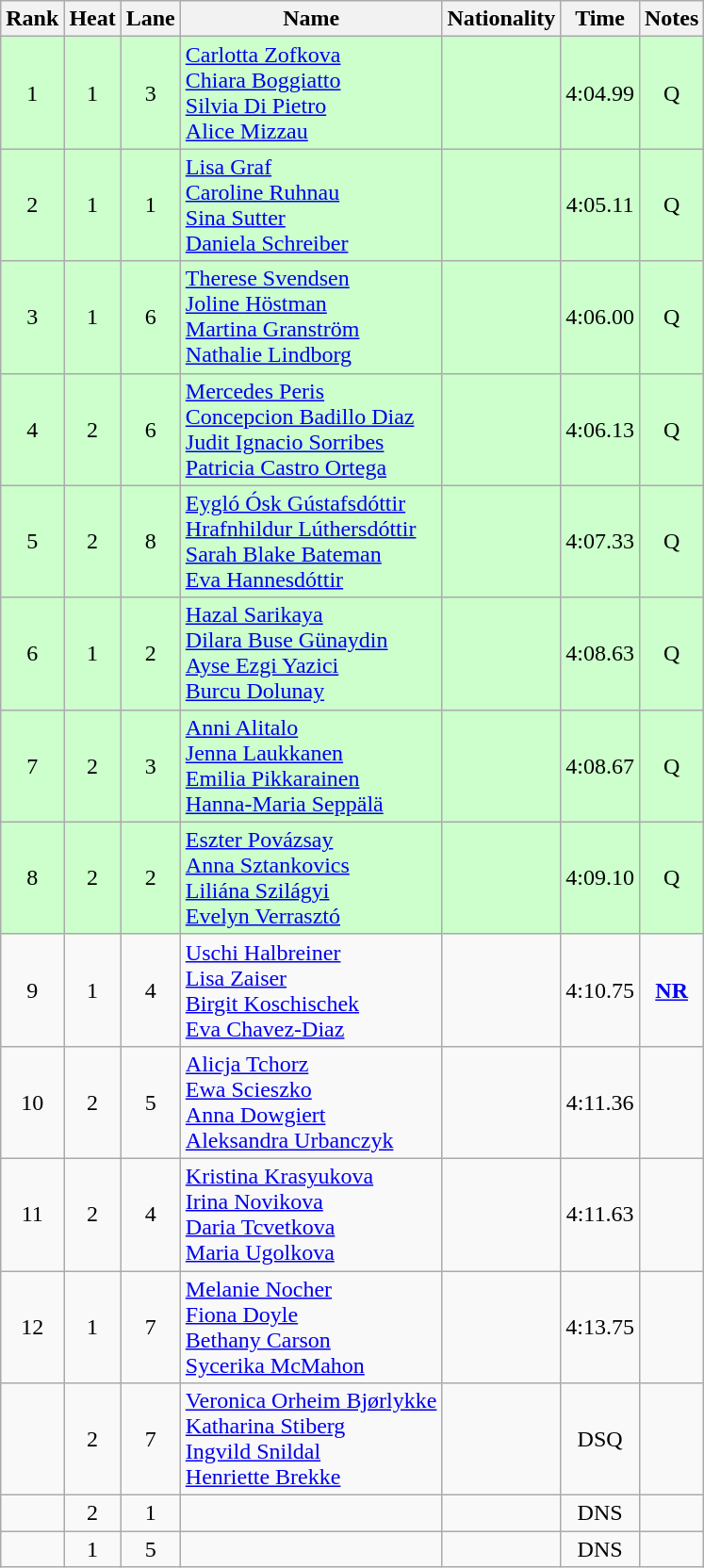<table class="wikitable sortable" style="text-align:center">
<tr>
<th>Rank</th>
<th>Heat</th>
<th>Lane</th>
<th>Name</th>
<th>Nationality</th>
<th>Time</th>
<th>Notes</th>
</tr>
<tr bgcolor=ccffcc>
<td>1</td>
<td>1</td>
<td>3</td>
<td align=left><a href='#'>Carlotta Zofkova</a><br><a href='#'>Chiara Boggiatto</a><br><a href='#'>Silvia Di Pietro</a><br><a href='#'>Alice Mizzau</a></td>
<td align=left></td>
<td>4:04.99</td>
<td>Q</td>
</tr>
<tr bgcolor=ccffcc>
<td>2</td>
<td>1</td>
<td>1</td>
<td align=left><a href='#'>Lisa Graf</a><br><a href='#'>Caroline Ruhnau</a><br><a href='#'>Sina Sutter</a><br><a href='#'>Daniela Schreiber</a></td>
<td align=left></td>
<td>4:05.11</td>
<td>Q</td>
</tr>
<tr bgcolor=ccffcc>
<td>3</td>
<td>1</td>
<td>6</td>
<td align=left><a href='#'>Therese Svendsen</a><br><a href='#'>Joline Höstman</a><br><a href='#'>Martina Granström</a><br><a href='#'>Nathalie Lindborg</a></td>
<td align=left></td>
<td>4:06.00</td>
<td>Q</td>
</tr>
<tr bgcolor=ccffcc>
<td>4</td>
<td>2</td>
<td>6</td>
<td align=left><a href='#'>Mercedes Peris</a><br><a href='#'>Concepcion Badillo Diaz</a><br><a href='#'>Judit Ignacio Sorribes</a><br><a href='#'>Patricia Castro Ortega</a></td>
<td align=left></td>
<td>4:06.13</td>
<td>Q</td>
</tr>
<tr bgcolor=ccffcc>
<td>5</td>
<td>2</td>
<td>8</td>
<td align=left><a href='#'>Eygló Ósk Gústafsdóttir</a><br><a href='#'>Hrafnhildur Lúthersdóttir</a><br><a href='#'>Sarah Blake Bateman</a><br><a href='#'>Eva Hannesdóttir</a></td>
<td align=left></td>
<td>4:07.33</td>
<td>Q</td>
</tr>
<tr bgcolor=ccffcc>
<td>6</td>
<td>1</td>
<td>2</td>
<td align=left><a href='#'>Hazal Sarikaya</a><br><a href='#'>Dilara Buse Günaydin</a><br><a href='#'>Ayse Ezgi Yazici</a><br><a href='#'>Burcu Dolunay</a></td>
<td align=left></td>
<td>4:08.63</td>
<td>Q</td>
</tr>
<tr bgcolor=ccffcc>
<td>7</td>
<td>2</td>
<td>3</td>
<td align=left><a href='#'>Anni Alitalo</a><br><a href='#'>Jenna Laukkanen</a><br><a href='#'>Emilia Pikkarainen</a><br><a href='#'>Hanna-Maria Seppälä</a></td>
<td align=left></td>
<td>4:08.67</td>
<td>Q</td>
</tr>
<tr bgcolor=ccffcc>
<td>8</td>
<td>2</td>
<td>2</td>
<td align=left><a href='#'>Eszter Povázsay</a><br><a href='#'>Anna Sztankovics</a><br><a href='#'>Liliána Szilágyi</a><br><a href='#'>Evelyn Verrasztó</a></td>
<td align=left></td>
<td>4:09.10</td>
<td>Q</td>
</tr>
<tr>
<td>9</td>
<td>1</td>
<td>4</td>
<td align=left><a href='#'>Uschi Halbreiner</a><br><a href='#'>Lisa Zaiser</a><br><a href='#'>Birgit Koschischek</a><br><a href='#'>Eva Chavez-Diaz</a></td>
<td align=left></td>
<td>4:10.75</td>
<td><strong><a href='#'>NR</a></strong></td>
</tr>
<tr>
<td>10</td>
<td>2</td>
<td>5</td>
<td align=left><a href='#'>Alicja Tchorz</a><br><a href='#'>Ewa Scieszko</a><br><a href='#'>Anna Dowgiert</a><br><a href='#'>Aleksandra Urbanczyk</a></td>
<td align=left></td>
<td>4:11.36</td>
<td></td>
</tr>
<tr>
<td>11</td>
<td>2</td>
<td>4</td>
<td align=left><a href='#'>Kristina Krasyukova</a><br><a href='#'>Irina Novikova</a><br><a href='#'>Daria Tcvetkova</a><br><a href='#'>Maria Ugolkova</a></td>
<td align=left></td>
<td>4:11.63</td>
<td></td>
</tr>
<tr>
<td>12</td>
<td>1</td>
<td>7</td>
<td align=left><a href='#'>Melanie Nocher</a><br><a href='#'>Fiona Doyle</a><br><a href='#'>Bethany Carson</a><br><a href='#'>Sycerika McMahon</a></td>
<td align=left></td>
<td>4:13.75</td>
<td></td>
</tr>
<tr>
<td></td>
<td>2</td>
<td>7</td>
<td align=left><a href='#'>Veronica Orheim Bjørlykke</a><br><a href='#'>Katharina Stiberg</a><br><a href='#'>Ingvild Snildal</a><br><a href='#'>Henriette Brekke</a></td>
<td align=left></td>
<td>DSQ</td>
<td></td>
</tr>
<tr>
<td></td>
<td>2</td>
<td>1</td>
<td align=left></td>
<td align=left></td>
<td>DNS</td>
<td></td>
</tr>
<tr>
<td></td>
<td>1</td>
<td>5</td>
<td align=left></td>
<td align=left></td>
<td>DNS</td>
<td></td>
</tr>
</table>
